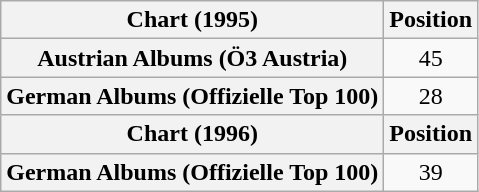<table class="wikitable plainrowheaders" style="text-align:center">
<tr>
<th scope="col">Chart (1995)</th>
<th scope="col">Position</th>
</tr>
<tr>
<th scope="row">Austrian Albums (Ö3 Austria)</th>
<td>45</td>
</tr>
<tr>
<th scope="row">German Albums (Offizielle Top 100)</th>
<td>28</td>
</tr>
<tr>
<th scope="col">Chart (1996)</th>
<th scope="col">Position</th>
</tr>
<tr>
<th scope="row">German Albums (Offizielle Top 100)</th>
<td>39</td>
</tr>
</table>
